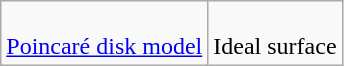<table class=wikitable>
<tr>
<td><br><a href='#'>Poincaré disk model</a></td>
<td><br>Ideal surface</td>
</tr>
</table>
